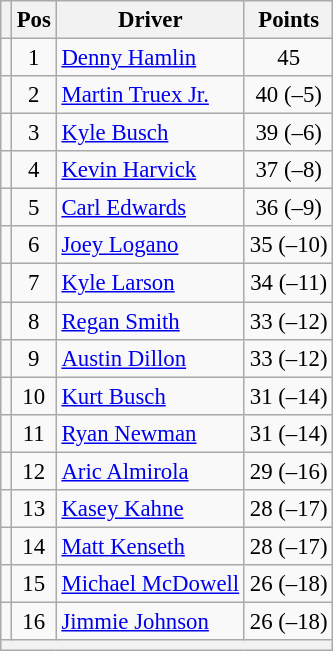<table class="wikitable" style="font-size: 95%;">
<tr>
<th></th>
<th>Pos</th>
<th>Driver</th>
<th>Points</th>
</tr>
<tr>
<td align="left"></td>
<td style="text-align:center;">1</td>
<td><a href='#'>Denny Hamlin</a></td>
<td style="text-align:center;">45</td>
</tr>
<tr>
<td align="left"></td>
<td style="text-align:center;">2</td>
<td><a href='#'>Martin Truex Jr.</a></td>
<td style="text-align:center;">40 (–5)</td>
</tr>
<tr>
<td align="left"></td>
<td style="text-align:center;">3</td>
<td><a href='#'>Kyle Busch</a></td>
<td style="text-align:center;">39 (–6)</td>
</tr>
<tr>
<td align="left"></td>
<td style="text-align:center;">4</td>
<td><a href='#'>Kevin Harvick</a></td>
<td style="text-align:center;">37 (–8)</td>
</tr>
<tr>
<td align="left"></td>
<td style="text-align:center;">5</td>
<td><a href='#'>Carl Edwards</a></td>
<td style="text-align:center;">36 (–9)</td>
</tr>
<tr>
<td align="left"></td>
<td style="text-align:center;">6</td>
<td><a href='#'>Joey Logano</a></td>
<td style="text-align:center;">35 (–10)</td>
</tr>
<tr>
<td align="left"></td>
<td style="text-align:center;">7</td>
<td><a href='#'>Kyle Larson</a></td>
<td style="text-align:center;">34 (–11)</td>
</tr>
<tr>
<td align="left"></td>
<td style="text-align:center;">8</td>
<td><a href='#'>Regan Smith</a></td>
<td style="text-align:center;">33 (–12)</td>
</tr>
<tr>
<td align="left"></td>
<td style="text-align:center;">9</td>
<td><a href='#'>Austin Dillon</a></td>
<td style="text-align:center;">33 (–12)</td>
</tr>
<tr>
<td align="left"></td>
<td style="text-align:center;">10</td>
<td><a href='#'>Kurt Busch</a></td>
<td style="text-align:center;">31 (–14)</td>
</tr>
<tr>
<td align="left"></td>
<td style="text-align:center;">11</td>
<td><a href='#'>Ryan Newman</a></td>
<td style="text-align:center;">31 (–14)</td>
</tr>
<tr>
<td align="left"></td>
<td style="text-align:center;">12</td>
<td><a href='#'>Aric Almirola</a></td>
<td style="text-align:center;">29 (–16)</td>
</tr>
<tr>
<td align="left"></td>
<td style="text-align:center;">13</td>
<td><a href='#'>Kasey Kahne</a></td>
<td style="text-align:center;">28 (–17)</td>
</tr>
<tr>
<td align="left"></td>
<td style="text-align:center;">14</td>
<td><a href='#'>Matt Kenseth</a></td>
<td style="text-align:center;">28 (–17)</td>
</tr>
<tr>
<td align="left"></td>
<td style="text-align:center;">15</td>
<td><a href='#'>Michael McDowell</a></td>
<td style="text-align:center;">26 (–18)</td>
</tr>
<tr>
<td align="left"></td>
<td style="text-align:center;">16</td>
<td><a href='#'>Jimmie Johnson</a></td>
<td style="text-align:center;">26 (–18)</td>
</tr>
<tr>
<th colspan="8"></th>
</tr>
</table>
